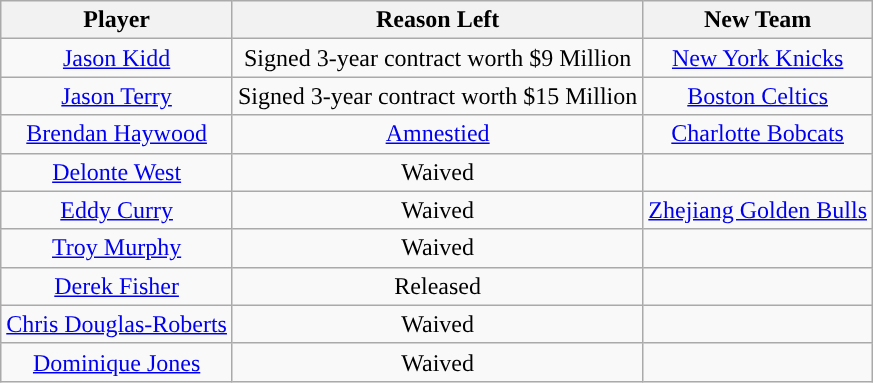<table class="wikitable sortable sortable">
<tr>
<th>Player</th>
<th>Reason Left</th>
<th>New Team</th>
</tr>
<tr style="text-align: center">
<td><a href='#'>Jason Kidd</a></td>
<td>Signed 3-year contract worth $9 Million</td>
<td><a href='#'>New York Knicks</a></td>
</tr>
<tr style="text-align: center">
<td><a href='#'>Jason Terry</a></td>
<td>Signed 3-year contract worth $15 Million</td>
<td><a href='#'>Boston Celtics</a></td>
</tr>
<tr style="text-align: center">
<td><a href='#'>Brendan Haywood</a></td>
<td><a href='#'>Amnestied</a></td>
<td><a href='#'>Charlotte Bobcats</a></td>
</tr>
<tr style="text-align: center">
<td><a href='#'>Delonte West</a></td>
<td>Waived</td>
<td></td>
</tr>
<tr style="text-align: center">
<td><a href='#'>Eddy Curry</a></td>
<td>Waived</td>
<td><a href='#'>Zhejiang Golden Bulls</a></td>
</tr>
<tr style="text-align: center">
<td><a href='#'>Troy Murphy</a></td>
<td>Waived</td>
<td></td>
</tr>
<tr style="text-align: center">
<td><a href='#'>Derek Fisher</a></td>
<td>Released</td>
<td></td>
</tr>
<tr style="text-align: center">
<td><a href='#'>Chris Douglas-Roberts</a></td>
<td>Waived</td>
<td></td>
</tr>
<tr style="text-align: center">
<td><a href='#'>Dominique Jones</a></td>
<td>Waived</td>
<td></td>
</tr>
</table>
